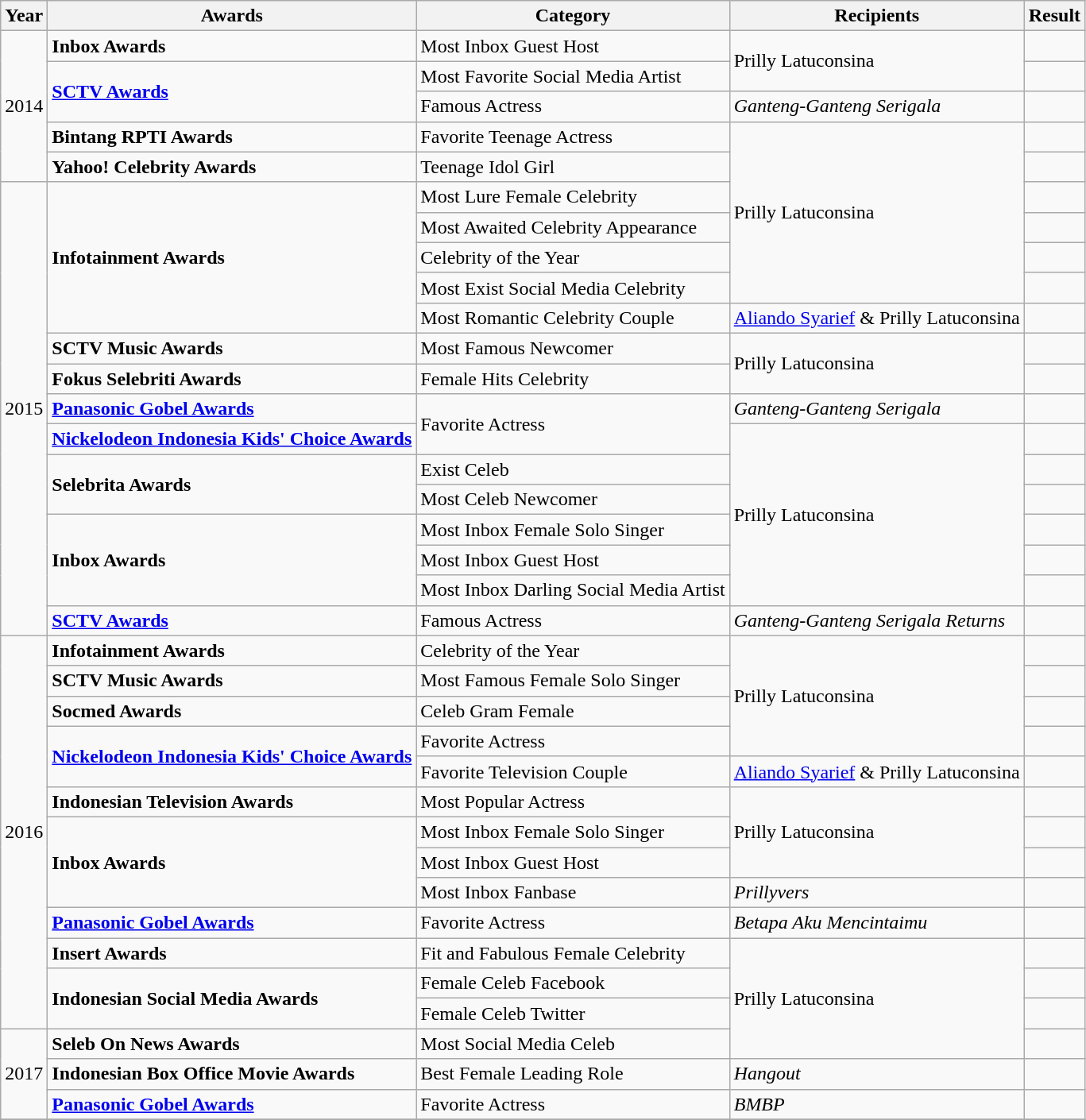<table class="wikitable">
<tr>
<th>Year</th>
<th>Awards</th>
<th>Category</th>
<th>Recipients</th>
<th>Result</th>
</tr>
<tr>
<td rowspan= "5">2014</td>
<td><strong>Inbox Awards</strong></td>
<td>Most Inbox Guest Host</td>
<td rowspan= "2">Prilly Latuconsina</td>
<td></td>
</tr>
<tr>
<td rowspan= "2"><strong><a href='#'>SCTV Awards</a></strong></td>
<td>Most Favorite Social Media Artist</td>
<td></td>
</tr>
<tr>
<td>Famous Actress</td>
<td><em>Ganteng-Ganteng Serigala</em></td>
<td></td>
</tr>
<tr>
<td><strong>Bintang RPTI Awards</strong></td>
<td>Favorite Teenage Actress</td>
<td rowspan= "6">Prilly Latuconsina</td>
<td></td>
</tr>
<tr>
<td><strong>Yahoo! Celebrity Awards</strong></td>
<td>Teenage Idol Girl</td>
<td></td>
</tr>
<tr>
<td rowspan= "15">2015</td>
<td rowspan= "5"><strong>Infotainment Awards</strong></td>
<td>Most Lure Female Celebrity</td>
<td></td>
</tr>
<tr>
<td>Most Awaited Celebrity Appearance</td>
<td></td>
</tr>
<tr>
<td>Celebrity of the Year</td>
<td></td>
</tr>
<tr>
<td>Most Exist Social Media Celebrity</td>
<td></td>
</tr>
<tr>
<td>Most Romantic Celebrity Couple</td>
<td><a href='#'>Aliando Syarief</a> & Prilly Latuconsina</td>
<td></td>
</tr>
<tr>
<td><strong>SCTV Music Awards</strong></td>
<td>Most Famous Newcomer</td>
<td rowspan= "2">Prilly Latuconsina</td>
<td></td>
</tr>
<tr>
<td><strong>Fokus Selebriti Awards</strong></td>
<td>Female Hits Celebrity</td>
<td></td>
</tr>
<tr>
<td><strong><a href='#'>Panasonic Gobel Awards</a></strong></td>
<td rowspan= "2">Favorite Actress</td>
<td><em>Ganteng-Ganteng Serigala</em></td>
<td></td>
</tr>
<tr>
<td><strong><a href='#'>Nickelodeon Indonesia Kids' Choice Awards</a></strong></td>
<td rowspan= "6">Prilly Latuconsina</td>
<td></td>
</tr>
<tr>
<td rowspan= "2"><strong>Selebrita Awards</strong></td>
<td>Exist Celeb</td>
<td></td>
</tr>
<tr>
<td>Most Celeb Newcomer</td>
<td></td>
</tr>
<tr>
<td rowspan= "3"><strong>Inbox Awards</strong></td>
<td>Most Inbox Female Solo Singer</td>
<td></td>
</tr>
<tr>
<td>Most Inbox Guest Host</td>
<td></td>
</tr>
<tr>
<td>Most Inbox Darling Social Media Artist</td>
<td></td>
</tr>
<tr>
<td><strong><a href='#'>SCTV Awards</a></strong></td>
<td>Famous Actress</td>
<td><em>Ganteng-Ganteng Serigala Returns</em></td>
<td></td>
</tr>
<tr>
<td rowspan= "13">2016</td>
<td><strong>Infotainment Awards</strong></td>
<td>Celebrity of the Year</td>
<td rowspan= "4">Prilly Latuconsina</td>
<td></td>
</tr>
<tr>
<td><strong>SCTV Music Awards</strong></td>
<td>Most Famous Female Solo Singer</td>
<td></td>
</tr>
<tr>
<td><strong>Socmed Awards</strong></td>
<td>Celeb Gram Female</td>
<td></td>
</tr>
<tr>
<td rowspan= "2"><strong><a href='#'>Nickelodeon Indonesia Kids' Choice Awards</a></strong></td>
<td>Favorite Actress</td>
<td></td>
</tr>
<tr>
<td>Favorite Television Couple</td>
<td><a href='#'>Aliando Syarief</a> & Prilly Latuconsina</td>
<td></td>
</tr>
<tr>
<td><strong>Indonesian Television Awards</strong></td>
<td>Most Popular Actress</td>
<td rowspan= "3">Prilly Latuconsina</td>
<td></td>
</tr>
<tr>
<td rowspan= "3"><strong>Inbox Awards</strong></td>
<td>Most Inbox Female Solo Singer</td>
<td></td>
</tr>
<tr>
<td>Most Inbox Guest Host</td>
<td></td>
</tr>
<tr>
<td>Most Inbox Fanbase</td>
<td><em>Prillyvers</em></td>
<td></td>
</tr>
<tr>
<td><strong><a href='#'>Panasonic Gobel Awards</a></strong></td>
<td>Favorite Actress</td>
<td><em>Betapa Aku Mencintaimu</em></td>
<td></td>
</tr>
<tr>
<td><strong>Insert Awards</strong></td>
<td>Fit and Fabulous Female Celebrity</td>
<td rowspan= "4">Prilly Latuconsina</td>
<td></td>
</tr>
<tr>
<td rowspan= "2"><strong>Indonesian Social Media Awards</strong></td>
<td>Female Celeb Facebook</td>
<td></td>
</tr>
<tr>
<td>Female Celeb Twitter</td>
<td></td>
</tr>
<tr>
<td rowspan= "3">2017</td>
<td><strong>Seleb On News Awards</strong></td>
<td>Most Social Media Celeb</td>
<td></td>
</tr>
<tr>
<td><strong>Indonesian Box Office Movie Awards</strong></td>
<td>Best Female Leading Role</td>
<td><em>Hangout</em></td>
<td></td>
</tr>
<tr>
<td><strong><a href='#'>Panasonic Gobel Awards</a></strong></td>
<td>Favorite Actress</td>
<td><em>BMBP</em></td>
<td></td>
</tr>
<tr>
</tr>
</table>
